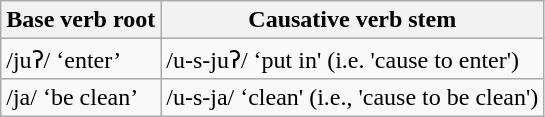<table class="wikitable">
<tr>
<th>Base verb root</th>
<th>Causative verb stem</th>
</tr>
<tr>
<td>/juʔ/	 ‘enter’</td>
<td>/u-s-juʔ/ ‘put in' (i.e. 'cause to enter')</td>
</tr>
<tr>
<td>/ja/   ‘be clean’</td>
<td>/u-s-ja/ ‘clean' (i.e., 'cause to be clean')</td>
</tr>
</table>
